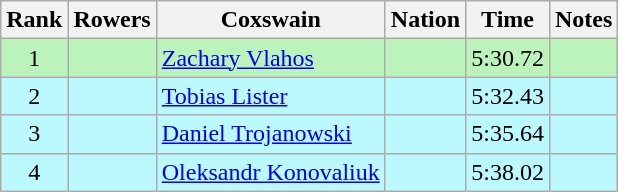<table class="wikitable sortable" style="text-align:center">
<tr>
<th>Rank</th>
<th>Rowers</th>
<th>Coxswain</th>
<th>Nation</th>
<th>Time</th>
<th>Notes</th>
</tr>
<tr bgcolor=bbf3bb>
<td>1</td>
<td></td>
<td align=left><a href='#'>Zachary Vlahos</a></td>
<td align=left></td>
<td>5:30.72</td>
<td></td>
</tr>
<tr bgcolor=bbf9ff>
<td>2</td>
<td></td>
<td align=left><a href='#'>Tobias Lister</a></td>
<td align=left></td>
<td>5:32.43</td>
<td></td>
</tr>
<tr bgcolor=bbf9ff>
<td>3</td>
<td></td>
<td align=left><a href='#'>Daniel Trojanowski</a></td>
<td align=left></td>
<td>5:35.64</td>
<td></td>
</tr>
<tr bgcolor=bbf9ff>
<td>4</td>
<td></td>
<td align=left><a href='#'>Oleksandr Konovaliuk</a></td>
<td align=left></td>
<td>5:38.02</td>
<td></td>
</tr>
</table>
